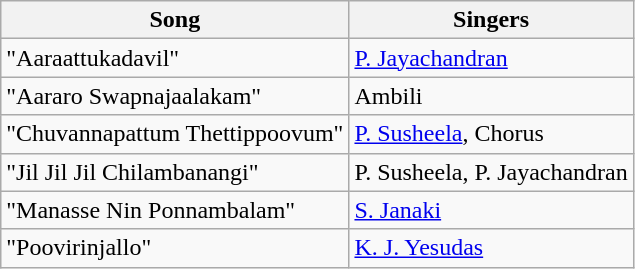<table class="wikitable">
<tr>
<th>Song</th>
<th>Singers</th>
</tr>
<tr>
<td>"Aaraattukadavil"</td>
<td><a href='#'>P. Jayachandran</a></td>
</tr>
<tr>
<td>"Aararo Swapnajaalakam"</td>
<td>Ambili</td>
</tr>
<tr>
<td>"Chuvannapattum Thettippoovum"</td>
<td><a href='#'>P. Susheela</a>, Chorus</td>
</tr>
<tr>
<td>"Jil Jil Jil Chilambanangi"</td>
<td>P. Susheela, P. Jayachandran</td>
</tr>
<tr>
<td>"Manasse Nin Ponnambalam"</td>
<td><a href='#'>S. Janaki</a></td>
</tr>
<tr>
<td>"Poovirinjallo"</td>
<td><a href='#'>K. J. Yesudas</a></td>
</tr>
</table>
